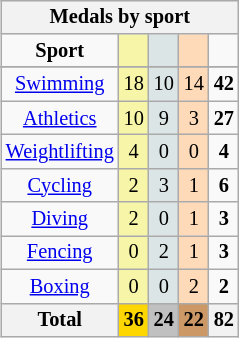<table class="wikitable" style="font-size:85%; float:right">
<tr style="background:#efefef;">
<th colspan=7><strong>Medals by sport</strong></th>
</tr>
<tr align=center>
<td><strong>Sport</strong></td>
<td bgcolor=#f7f6a8></td>
<td bgcolor=#dce5e5></td>
<td bgcolor=#ffdab9></td>
<td></td>
</tr>
<tr>
</tr>
<tr align=center>
<td><a href='#'>Swimming</a></td>
<td style="Background:#F7F6A8;">18</td>
<td style="background:#DCE5E5;">10</td>
<td style="background:#FFDAB9;">14</td>
<td><strong>42</strong></td>
</tr>
<tr align=center>
<td><a href='#'>Athletics</a></td>
<td style="Background:#F7F6A8;">10</td>
<td style="background:#DCE5E5;">9</td>
<td style="background:#FFDAB9;">3</td>
<td><strong>27</strong></td>
</tr>
<tr align=center>
<td><a href='#'>Weightlifting</a></td>
<td style="Background:#F7F6A8;">4</td>
<td style="background:#DCE5E5;">0</td>
<td style="background:#FFDAB9;">0</td>
<td><strong>4</strong></td>
</tr>
<tr align=center>
<td><a href='#'>Cycling</a></td>
<td style="Background:#F7F6A8;">2</td>
<td style="background:#DCE5E5;">3</td>
<td style="background:#FFDAB9;">1</td>
<td><strong>6</strong></td>
</tr>
<tr align=center>
<td><a href='#'>Diving</a></td>
<td style="Background:#F7F6A8;">2</td>
<td style="background:#DCE5E5;">0</td>
<td style="background:#FFDAB9;">1</td>
<td><strong>3</strong></td>
</tr>
<tr align=center>
<td><a href='#'>Fencing</a></td>
<td style="background:#F7F6A8;">0</td>
<td style="background:#DCE5E5;">2</td>
<td style="background:#FFDAB9;">1</td>
<td><strong>3</strong></td>
</tr>
<tr align=center>
<td><a href='#'>Boxing</a></td>
<td style="Background:#F7F6A8;">0</td>
<td style="background:#DCE5E5;">0</td>
<td style="background:#FFDAB9;">2</td>
<td><strong>2</strong></td>
</tr>
<tr align=center>
<th>Total</th>
<th style="background:gold;">36</th>
<th style="background:silver;">24</th>
<th style="background:#c96;">22</th>
<th>82</th>
</tr>
</table>
